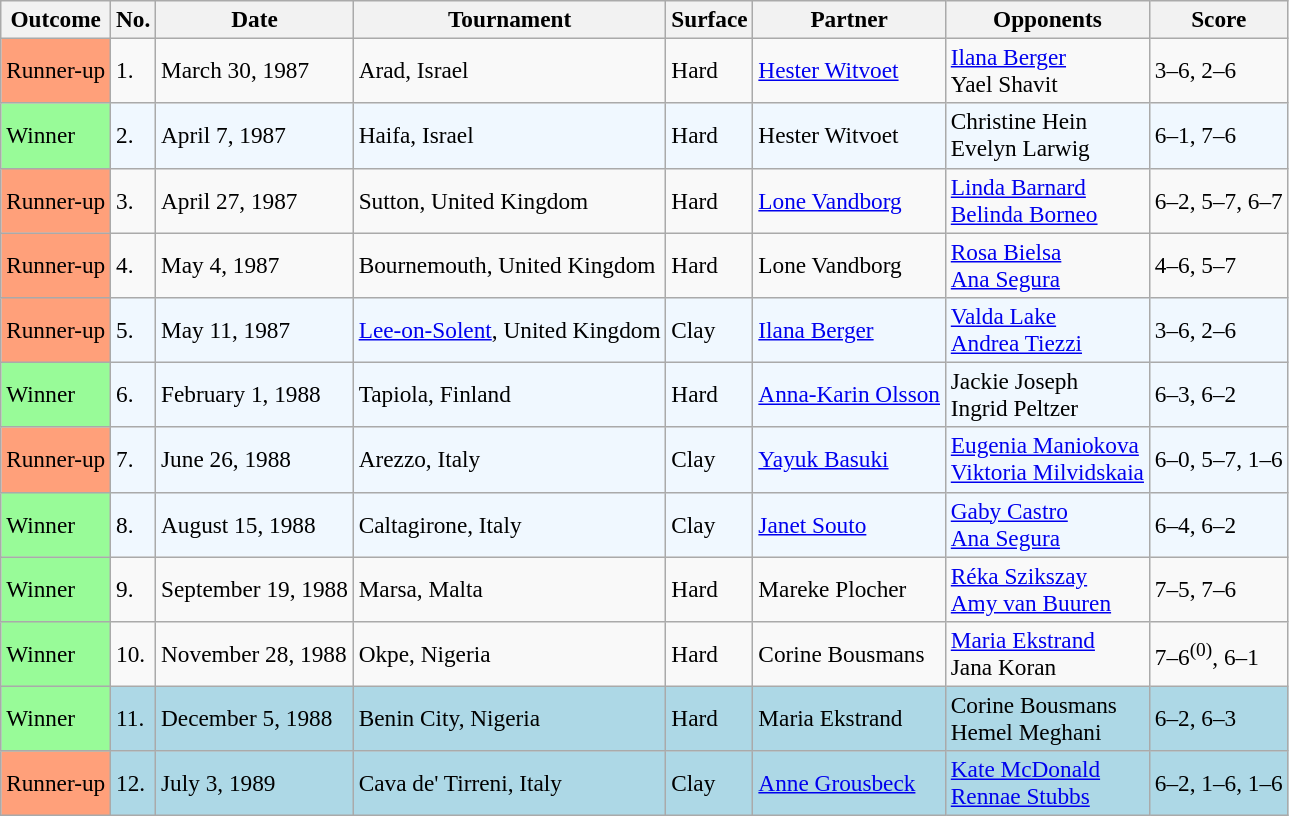<table class="sortable wikitable" style="font-size:97%;">
<tr>
<th>Outcome</th>
<th>No.</th>
<th>Date</th>
<th>Tournament</th>
<th>Surface</th>
<th>Partner</th>
<th>Opponents</th>
<th class="unsortable">Score</th>
</tr>
<tr>
<td bgcolor="FFA07A">Runner-up</td>
<td>1.</td>
<td>March 30, 1987</td>
<td>Arad, Israel</td>
<td>Hard</td>
<td> <a href='#'>Hester Witvoet</a></td>
<td> <a href='#'>Ilana Berger</a> <br>  Yael Shavit</td>
<td>3–6, 2–6</td>
</tr>
<tr style="background:#f0f8ff;">
<td bgcolor="98FB98">Winner</td>
<td>2.</td>
<td>April 7, 1987</td>
<td>Haifa, Israel</td>
<td>Hard</td>
<td> Hester Witvoet</td>
<td> Christine Hein  <br>  Evelyn Larwig</td>
<td>6–1, 7–6</td>
</tr>
<tr>
<td bgcolor="FFA07A">Runner-up</td>
<td>3.</td>
<td>April 27, 1987</td>
<td>Sutton, United Kingdom</td>
<td>Hard</td>
<td> <a href='#'>Lone Vandborg</a></td>
<td> <a href='#'>Linda Barnard</a> <br>  <a href='#'>Belinda Borneo</a></td>
<td>6–2, 5–7, 6–7</td>
</tr>
<tr>
<td bgcolor="FFA07A">Runner-up</td>
<td>4.</td>
<td>May 4, 1987</td>
<td>Bournemouth, United Kingdom</td>
<td>Hard</td>
<td> Lone Vandborg</td>
<td> <a href='#'>Rosa Bielsa</a> <br>  <a href='#'>Ana Segura</a></td>
<td>4–6, 5–7</td>
</tr>
<tr style="background:#f0f8ff;">
<td bgcolor="FFA07A">Runner-up</td>
<td>5.</td>
<td>May 11, 1987</td>
<td><a href='#'>Lee-on-Solent</a>, United Kingdom</td>
<td>Clay</td>
<td> <a href='#'>Ilana Berger</a></td>
<td> <a href='#'>Valda Lake</a> <br>  <a href='#'>Andrea Tiezzi</a></td>
<td>3–6, 2–6</td>
</tr>
<tr style="background:#f0f8ff;">
<td bgcolor="98FB98">Winner</td>
<td>6.</td>
<td>February 1, 1988</td>
<td>Tapiola, Finland</td>
<td>Hard</td>
<td> <a href='#'>Anna-Karin Olsson</a></td>
<td> Jackie Joseph <br>  Ingrid Peltzer</td>
<td>6–3, 6–2</td>
</tr>
<tr style="background:#f0f8ff;">
<td style="background:#ffa07a;">Runner-up</td>
<td>7.</td>
<td>June 26, 1988</td>
<td>Arezzo, Italy</td>
<td>Clay</td>
<td> <a href='#'>Yayuk Basuki</a></td>
<td> <a href='#'>Eugenia Maniokova</a> <br>  <a href='#'>Viktoria Milvidskaia</a></td>
<td>6–0, 5–7, 1–6</td>
</tr>
<tr style="background:#f0f8ff;">
<td bgcolor="98FB98">Winner</td>
<td>8.</td>
<td>August 15, 1988</td>
<td>Caltagirone, Italy</td>
<td>Clay</td>
<td> <a href='#'>Janet Souto</a></td>
<td> <a href='#'>Gaby Castro</a> <br>  <a href='#'>Ana Segura</a></td>
<td>6–4, 6–2</td>
</tr>
<tr>
<td bgcolor="98FB98">Winner</td>
<td>9.</td>
<td>September 19, 1988</td>
<td>Marsa, Malta</td>
<td>Hard</td>
<td> Mareke Plocher</td>
<td> <a href='#'>Réka Szikszay</a> <br>  <a href='#'>Amy van Buuren</a></td>
<td>7–5, 7–6</td>
</tr>
<tr>
<td bgcolor="98FB98">Winner</td>
<td>10.</td>
<td>November 28, 1988</td>
<td>Okpe, Nigeria</td>
<td>Hard</td>
<td> Corine Bousmans</td>
<td> <a href='#'>Maria Ekstrand</a> <br>  Jana Koran</td>
<td>7–6<sup>(0)</sup>, 6–1</td>
</tr>
<tr bgcolor=lightblue>
<td bgcolor="98FB98">Winner</td>
<td>11.</td>
<td>December 5, 1988</td>
<td>Benin City, Nigeria</td>
<td>Hard</td>
<td> Maria Ekstrand</td>
<td> Corine Bousmans <br>  Hemel Meghani</td>
<td>6–2, 6–3</td>
</tr>
<tr bgcolor="lightblue">
<td style="background:#ffa07a;">Runner-up</td>
<td>12.</td>
<td>July 3, 1989</td>
<td>Cava de' Tirreni, Italy</td>
<td>Clay</td>
<td> <a href='#'>Anne Grousbeck</a></td>
<td> <a href='#'>Kate McDonald</a> <br>  <a href='#'>Rennae Stubbs</a></td>
<td>6–2, 1–6, 1–6</td>
</tr>
</table>
